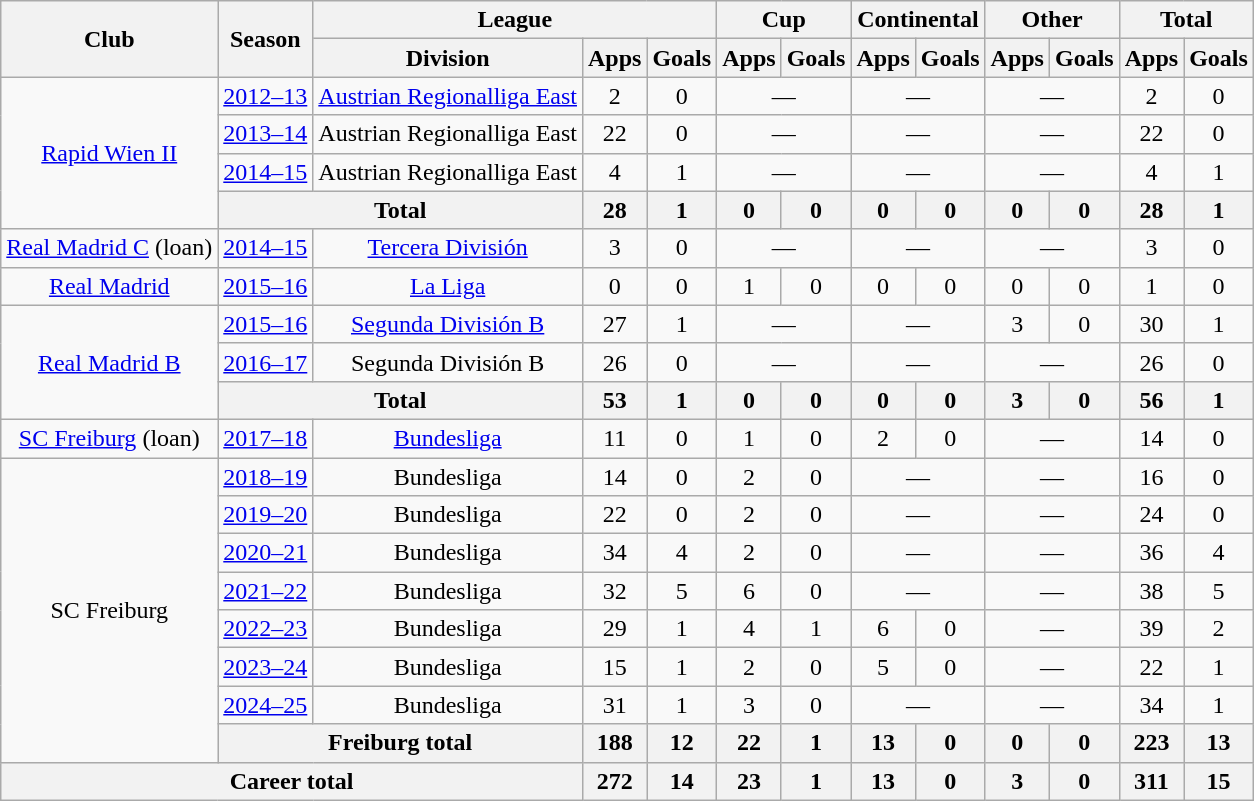<table class="wikitable" style="text-align:center">
<tr>
<th rowspan="2">Club</th>
<th rowspan="2">Season</th>
<th colspan="3">League</th>
<th colspan="2">Cup</th>
<th colspan="2">Continental</th>
<th colspan="2">Other</th>
<th colspan="2">Total</th>
</tr>
<tr>
<th>Division</th>
<th>Apps</th>
<th>Goals</th>
<th>Apps</th>
<th>Goals</th>
<th>Apps</th>
<th>Goals</th>
<th>Apps</th>
<th>Goals</th>
<th>Apps</th>
<th>Goals</th>
</tr>
<tr>
<td rowspan="4"><a href='#'>Rapid Wien II</a></td>
<td><a href='#'>2012–13</a></td>
<td><a href='#'>Austrian Regionalliga East</a></td>
<td>2</td>
<td>0</td>
<td colspan="2">—</td>
<td colspan="2">—</td>
<td colspan="2">—</td>
<td>2</td>
<td>0</td>
</tr>
<tr>
<td><a href='#'>2013–14</a></td>
<td>Austrian Regionalliga East</td>
<td>22</td>
<td>0</td>
<td colspan="2">—</td>
<td colspan="2">—</td>
<td colspan="2">—</td>
<td>22</td>
<td>0</td>
</tr>
<tr>
<td><a href='#'>2014–15</a></td>
<td>Austrian Regionalliga East</td>
<td>4</td>
<td>1</td>
<td colspan="2">—</td>
<td colspan="2">—</td>
<td colspan="2">—</td>
<td>4</td>
<td>1</td>
</tr>
<tr>
<th colspan="2">Total</th>
<th>28</th>
<th>1</th>
<th>0</th>
<th>0</th>
<th>0</th>
<th>0</th>
<th>0</th>
<th>0</th>
<th>28</th>
<th>1</th>
</tr>
<tr>
<td><a href='#'>Real Madrid C</a> (loan)</td>
<td><a href='#'>2014–15</a></td>
<td><a href='#'>Tercera División</a></td>
<td>3</td>
<td>0</td>
<td colspan="2">—</td>
<td colspan="2">—</td>
<td colspan="2">—</td>
<td>3</td>
<td>0</td>
</tr>
<tr>
<td><a href='#'>Real Madrid</a></td>
<td><a href='#'>2015–16</a></td>
<td><a href='#'>La Liga</a></td>
<td>0</td>
<td>0</td>
<td>1</td>
<td>0</td>
<td>0</td>
<td>0</td>
<td>0</td>
<td>0</td>
<td>1</td>
<td>0</td>
</tr>
<tr>
<td rowspan="3"><a href='#'>Real Madrid B</a></td>
<td><a href='#'>2015–16</a></td>
<td><a href='#'>Segunda División B</a></td>
<td>27</td>
<td>1</td>
<td colspan="2">—</td>
<td colspan="2">—</td>
<td>3</td>
<td>0</td>
<td>30</td>
<td>1</td>
</tr>
<tr>
<td><a href='#'>2016–17</a></td>
<td>Segunda División B</td>
<td>26</td>
<td>0</td>
<td colspan="2">—</td>
<td colspan="2">—</td>
<td colspan="2">—</td>
<td>26</td>
<td>0</td>
</tr>
<tr>
<th colspan="2">Total</th>
<th>53</th>
<th>1</th>
<th>0</th>
<th>0</th>
<th>0</th>
<th>0</th>
<th>3</th>
<th>0</th>
<th>56</th>
<th>1</th>
</tr>
<tr>
<td><a href='#'>SC Freiburg</a> (loan)</td>
<td><a href='#'>2017–18</a></td>
<td><a href='#'>Bundesliga</a></td>
<td>11</td>
<td>0</td>
<td>1</td>
<td>0</td>
<td>2</td>
<td>0</td>
<td colspan="2">—</td>
<td>14</td>
<td>0</td>
</tr>
<tr>
<td rowspan="8">SC Freiburg</td>
<td><a href='#'>2018–19</a></td>
<td>Bundesliga</td>
<td>14</td>
<td>0</td>
<td>2</td>
<td>0</td>
<td colspan="2">—</td>
<td colspan="2">—</td>
<td>16</td>
<td>0</td>
</tr>
<tr>
<td><a href='#'>2019–20</a></td>
<td>Bundesliga</td>
<td>22</td>
<td>0</td>
<td>2</td>
<td>0</td>
<td colspan="2">—</td>
<td colspan="2">—</td>
<td>24</td>
<td>0</td>
</tr>
<tr>
<td><a href='#'>2020–21</a></td>
<td>Bundesliga</td>
<td>34</td>
<td>4</td>
<td>2</td>
<td>0</td>
<td colspan="2">—</td>
<td colspan="2">—</td>
<td>36</td>
<td>4</td>
</tr>
<tr>
<td><a href='#'>2021–22</a></td>
<td>Bundesliga</td>
<td>32</td>
<td>5</td>
<td>6</td>
<td>0</td>
<td colspan="2">—</td>
<td colspan="2">—</td>
<td>38</td>
<td>5</td>
</tr>
<tr>
<td><a href='#'>2022–23</a></td>
<td>Bundesliga</td>
<td>29</td>
<td>1</td>
<td>4</td>
<td>1</td>
<td>6</td>
<td>0</td>
<td colspan="2">—</td>
<td>39</td>
<td>2</td>
</tr>
<tr>
<td><a href='#'>2023–24</a></td>
<td>Bundesliga</td>
<td>15</td>
<td>1</td>
<td>2</td>
<td>0</td>
<td>5</td>
<td>0</td>
<td colspan="2">—</td>
<td>22</td>
<td>1</td>
</tr>
<tr>
<td><a href='#'>2024–25</a></td>
<td>Bundesliga</td>
<td>31</td>
<td>1</td>
<td>3</td>
<td>0</td>
<td colspan="2">—</td>
<td colspan="2">—</td>
<td>34</td>
<td>1</td>
</tr>
<tr>
<th colspan="2">Freiburg total</th>
<th>188</th>
<th>12</th>
<th>22</th>
<th>1</th>
<th>13</th>
<th>0</th>
<th>0</th>
<th>0</th>
<th>223</th>
<th>13</th>
</tr>
<tr>
<th colspan="3">Career total</th>
<th>272</th>
<th>14</th>
<th>23</th>
<th>1</th>
<th>13</th>
<th>0</th>
<th>3</th>
<th>0</th>
<th>311</th>
<th>15</th>
</tr>
</table>
